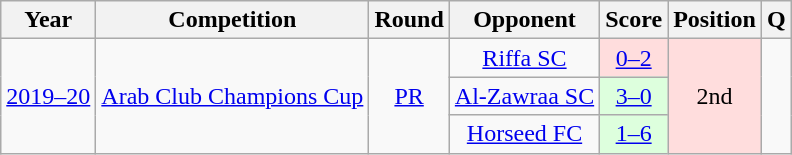<table class="wikitable">
<tr>
<th>Year</th>
<th>Competition</th>
<th>Round</th>
<th>Opponent</th>
<th>Score</th>
<th>Position</th>
<th>Q</th>
</tr>
<tr>
<td style="text-align:center;" rowspan="3"><a href='#'>2019–20</a></td>
<td style="text-align:center;" rowspan="3"><a href='#'>Arab Club Champions Cup</a></td>
<td style="text-align:center;" rowspan="3"><a href='#'>PR</a></td>
<td style="text-align:center;"> <a href='#'>Riffa SC</a></td>
<td bgcolor="#ffdddd" style="text-align:center;"><a href='#'>0–2</a></td>
<td bgcolor="#ffdddd" style="text-align:center;" rowspan=3>2nd</td>
<td style="text-align:center;" rowspan="3"></td>
</tr>
<tr>
<td style="text-align:center;"> <a href='#'>Al-Zawraa SC</a></td>
<td bgcolor="#ddffdd" style="text-align:center;"><a href='#'>3–0</a></td>
</tr>
<tr>
<td style="text-align:center;"> <a href='#'>Horseed FC</a></td>
<td bgcolor="#ddffdd" style="text-align:center;"><a href='#'>1–6</a></td>
</tr>
</table>
